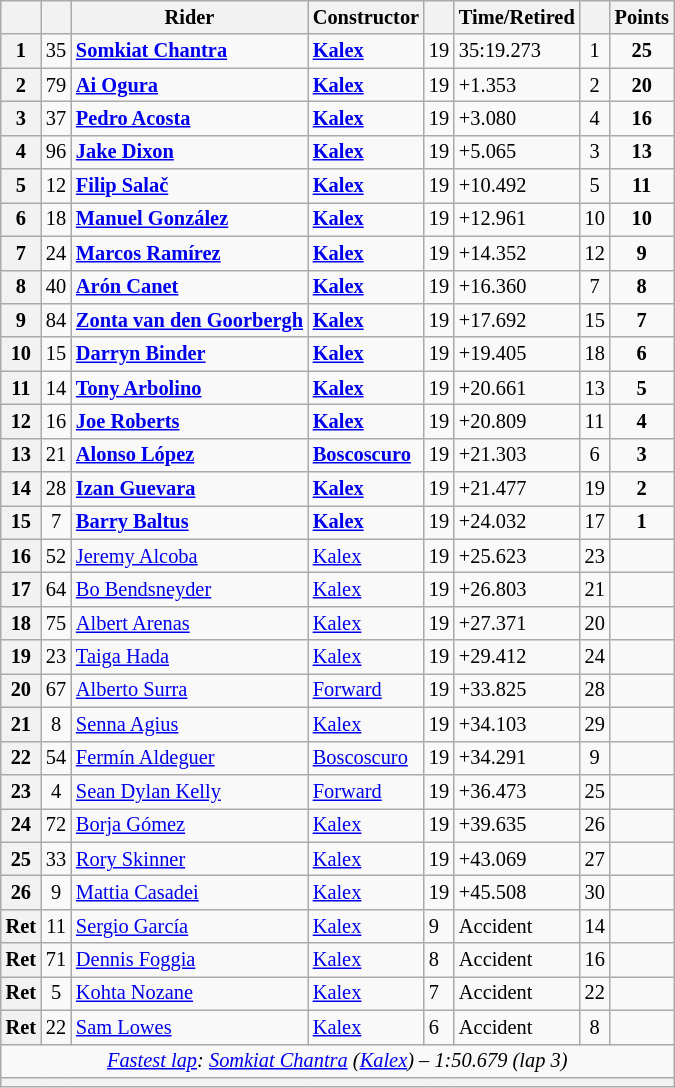<table class="wikitable sortable" style="font-size: 85%;">
<tr>
<th scope="col"></th>
<th scope="col"></th>
<th scope="col">Rider</th>
<th scope="col">Constructor</th>
<th scope="col" class="unsortable"></th>
<th scope="col" class="unsortable">Time/Retired</th>
<th scope="col"></th>
<th scope="col">Points</th>
</tr>
<tr>
<th scope="row">1</th>
<td align="center">35</td>
<td data-sort-value="cha"> <strong><a href='#'>Somkiat Chantra</a></strong></td>
<td><strong><a href='#'>Kalex</a></strong></td>
<td>19</td>
<td>35:19.273</td>
<td align="center">1</td>
<td align="center"><strong>25</strong></td>
</tr>
<tr>
<th scope="row">2</th>
<td align="center">79</td>
<td data-sort-value="ogu"> <strong><a href='#'>Ai Ogura</a></strong></td>
<td><strong><a href='#'>Kalex</a></strong></td>
<td>19</td>
<td>+1.353</td>
<td align="center">2</td>
<td align="center"><strong>20</strong></td>
</tr>
<tr>
<th scope="row">3</th>
<td align="center">37</td>
<td data-sort-value="aco"> <strong><a href='#'>Pedro Acosta</a></strong></td>
<td><strong><a href='#'>Kalex</a></strong></td>
<td>19</td>
<td>+3.080</td>
<td align="center">4</td>
<td align="center"><strong>16</strong></td>
</tr>
<tr>
<th scope="row">4</th>
<td align="center">96</td>
<td data-sort-value="dix"> <strong><a href='#'>Jake Dixon</a></strong></td>
<td><strong><a href='#'>Kalex</a></strong></td>
<td>19</td>
<td>+5.065</td>
<td align="center">3</td>
<td align="center"><strong>13</strong></td>
</tr>
<tr>
<th scope="row">5</th>
<td align="center">12</td>
<td data-sort-value="sal"> <strong><a href='#'>Filip Salač</a></strong></td>
<td><strong><a href='#'>Kalex</a></strong></td>
<td>19</td>
<td>+10.492</td>
<td align="center">5</td>
<td align="center"><strong>11</strong></td>
</tr>
<tr>
<th scope="row">6</th>
<td align="center">18</td>
<td data-sort-value="gon"> <strong><a href='#'>Manuel González</a></strong></td>
<td><strong><a href='#'>Kalex</a></strong></td>
<td>19</td>
<td>+12.961</td>
<td align="center">10</td>
<td align="center"><strong>10</strong></td>
</tr>
<tr>
<th scope="row">7</th>
<td align="center">24</td>
<td data-sort-value="ram"> <strong><a href='#'>Marcos Ramírez</a></strong></td>
<td><strong><a href='#'>Kalex</a></strong></td>
<td>19</td>
<td>+14.352</td>
<td align="center">12</td>
<td align="center"><strong>9</strong></td>
</tr>
<tr>
<th scope="row">8</th>
<td align="center">40</td>
<td data-sort-value="can"> <strong><a href='#'>Arón Canet</a></strong></td>
<td><strong><a href='#'>Kalex</a></strong></td>
<td>19</td>
<td>+16.360</td>
<td align="center">7</td>
<td align="center"><strong>8</strong></td>
</tr>
<tr>
<th scope="row">9</th>
<td align="center">84</td>
<td data-sort-value="goo"> <strong><a href='#'>Zonta van den Goorbergh</a></strong></td>
<td><strong><a href='#'>Kalex</a></strong></td>
<td>19</td>
<td>+17.692</td>
<td align="center">15</td>
<td align="center"><strong>7</strong></td>
</tr>
<tr>
<th scope="row">10</th>
<td align="center">15</td>
<td data-sort-value="bin"> <strong><a href='#'>Darryn Binder</a></strong></td>
<td><strong><a href='#'>Kalex</a></strong></td>
<td>19</td>
<td>+19.405</td>
<td align="center">18</td>
<td align="center"><strong>6</strong></td>
</tr>
<tr>
<th scope="row">11</th>
<td align="center">14</td>
<td data-sort-value="arb"> <strong><a href='#'>Tony Arbolino</a></strong></td>
<td><strong><a href='#'>Kalex</a></strong></td>
<td>19</td>
<td>+20.661</td>
<td align="center">13</td>
<td align="center"><strong>5</strong></td>
</tr>
<tr>
<th scope="row">12</th>
<td align="center">16</td>
<td data-sort-value="rob"> <strong><a href='#'>Joe Roberts</a></strong></td>
<td><strong><a href='#'>Kalex</a></strong></td>
<td>19</td>
<td>+20.809</td>
<td align="center">11</td>
<td align="center"><strong>4</strong></td>
</tr>
<tr>
<th scope="row">13</th>
<td align="center">21</td>
<td data-sort-value="lop"> <strong><a href='#'>Alonso López</a></strong></td>
<td><strong><a href='#'>Boscoscuro</a></strong></td>
<td>19</td>
<td>+21.303</td>
<td align="center">6</td>
<td align="center"><strong>3</strong></td>
</tr>
<tr>
<th scope="row">14</th>
<td align="center">28</td>
<td data-sort-value="gue"> <strong><a href='#'>Izan Guevara</a></strong></td>
<td><strong><a href='#'>Kalex</a></strong></td>
<td>19</td>
<td>+21.477</td>
<td align="center">19</td>
<td align="center"><strong>2</strong></td>
</tr>
<tr>
<th scope="row">15</th>
<td align="center">7</td>
<td data-sort-value="bal"> <strong><a href='#'>Barry Baltus</a></strong></td>
<td><strong><a href='#'>Kalex</a></strong></td>
<td>19</td>
<td>+24.032</td>
<td align="center">17</td>
<td align="center"><strong>1</strong></td>
</tr>
<tr>
<th scope="row">16</th>
<td align="center">52</td>
<td data-sort-value="alc"> <a href='#'>Jeremy Alcoba</a></td>
<td><a href='#'>Kalex</a></td>
<td>19</td>
<td>+25.623</td>
<td align="center">23</td>
<td align="center"></td>
</tr>
<tr>
<th scope="row">17</th>
<td align="center">64</td>
<td data-sort-value="ben"> <a href='#'>Bo Bendsneyder</a></td>
<td><a href='#'>Kalex</a></td>
<td>19</td>
<td>+26.803</td>
<td align="center">21</td>
<td align="center"></td>
</tr>
<tr>
<th scope="row">18</th>
<td align="center">75</td>
<td data-sort-value="are"> <a href='#'>Albert Arenas</a></td>
<td><a href='#'>Kalex</a></td>
<td>19</td>
<td>+27.371</td>
<td align="center">20</td>
<td align="center"></td>
</tr>
<tr>
<th scope="row">19</th>
<td align="center">23</td>
<td data-sort-value="had"> <a href='#'>Taiga Hada</a></td>
<td><a href='#'>Kalex</a></td>
<td>19</td>
<td>+29.412</td>
<td align="center">24</td>
<td></td>
</tr>
<tr>
<th scope="row">20</th>
<td align="center">67</td>
<td data-sort-value="sur"> <a href='#'>Alberto Surra</a></td>
<td><a href='#'>Forward</a></td>
<td>19</td>
<td>+33.825</td>
<td align="center">28</td>
<td></td>
</tr>
<tr>
<th scope="row">21</th>
<td align="center">8</td>
<td data-sort-value="agi"> <a href='#'>Senna Agius</a></td>
<td><a href='#'>Kalex</a></td>
<td>19</td>
<td>+34.103</td>
<td align="center">29</td>
<td align="center"></td>
</tr>
<tr>
<th scope="row">22</th>
<td align="center">54</td>
<td data-sort-value="ald"> <a href='#'>Fermín Aldeguer</a></td>
<td><a href='#'>Boscoscuro</a></td>
<td>19</td>
<td>+34.291</td>
<td align="center">9</td>
<td align="center"></td>
</tr>
<tr>
<th scope="row">23</th>
<td align="center">4</td>
<td data-sort-value="kel"> <a href='#'>Sean Dylan Kelly</a></td>
<td><a href='#'>Forward</a></td>
<td>19</td>
<td>+36.473</td>
<td align="center">25</td>
<td align="center"></td>
</tr>
<tr>
<th scope="row">24</th>
<td align="center">72</td>
<td data-sort-value="gom"> <a href='#'>Borja Gómez</a></td>
<td><a href='#'>Kalex</a></td>
<td>19</td>
<td>+39.635</td>
<td align="center">26</td>
<td></td>
</tr>
<tr>
<th scope="row">25</th>
<td align="center">33</td>
<td data-sort-value="ski"> <a href='#'>Rory Skinner</a></td>
<td><a href='#'>Kalex</a></td>
<td>19</td>
<td>+43.069</td>
<td align="center">27</td>
<td></td>
</tr>
<tr>
<th scope="row">26</th>
<td align="center">9</td>
<td data-sort-value="cas"> <a href='#'>Mattia Casadei</a></td>
<td><a href='#'>Kalex</a></td>
<td>19</td>
<td>+45.508</td>
<td align="center">30</td>
<td align="center"></td>
</tr>
<tr>
<th scope="row">Ret</th>
<td align="center">11</td>
<td data-sort-value="gar"> <a href='#'>Sergio García</a></td>
<td><a href='#'>Kalex</a></td>
<td>9</td>
<td>Accident</td>
<td align="center">14</td>
<td align="center"></td>
</tr>
<tr>
<th scope="row">Ret</th>
<td align="center">71</td>
<td data-sort-value="fog"> <a href='#'>Dennis Foggia</a></td>
<td><a href='#'>Kalex</a></td>
<td>8</td>
<td>Accident</td>
<td align="center">16</td>
<td align="center"></td>
</tr>
<tr>
<th scope="row">Ret</th>
<td align="center">5</td>
<td data-sort-value="noz"> <a href='#'>Kohta Nozane</a></td>
<td><a href='#'>Kalex</a></td>
<td>7</td>
<td>Accident</td>
<td align="center">22</td>
<td></td>
</tr>
<tr>
<th scope="row">Ret</th>
<td align="center">22</td>
<td data-sort-value="low"> <a href='#'>Sam Lowes</a></td>
<td><a href='#'>Kalex</a></td>
<td>6</td>
<td>Accident</td>
<td align="center">8</td>
<td align="center"></td>
</tr>
<tr class="sortbottom">
<td colspan="8" style="text-align:center"><em><a href='#'>Fastest lap</a>:  <a href='#'>Somkiat Chantra</a> (<a href='#'>Kalex</a>) – 1:50.679 (lap 3)</em></td>
</tr>
<tr>
<th colspan=8></th>
</tr>
</table>
